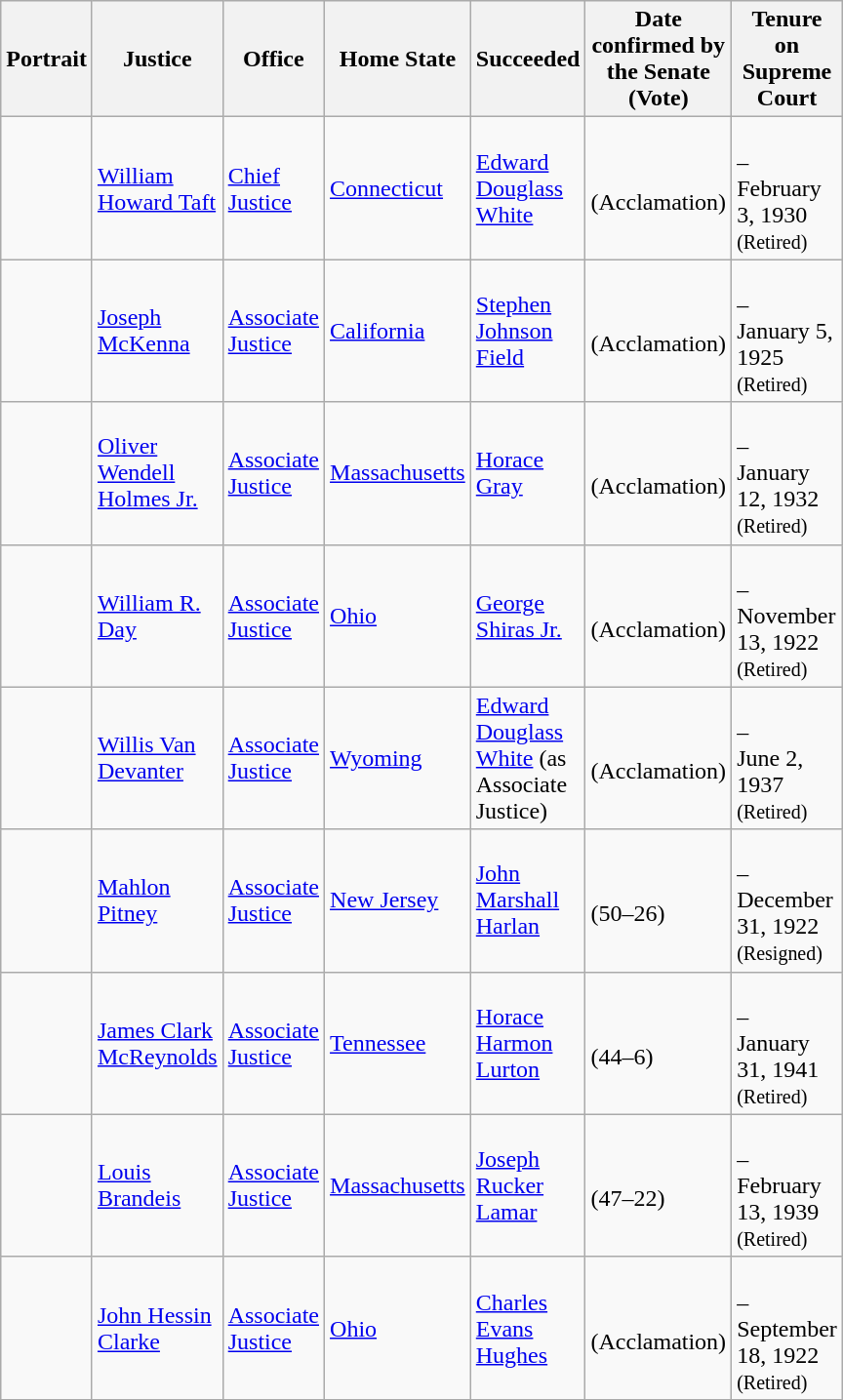<table class="wikitable sortable">
<tr>
<th scope="col" style="width: 10px;">Portrait</th>
<th scope="col" style="width: 10px;">Justice</th>
<th scope="col" style="width: 10px;">Office</th>
<th scope="col" style="width: 10px;">Home State</th>
<th scope="col" style="width: 10px;">Succeeded</th>
<th scope="col" style="width: 10px;">Date confirmed by the Senate<br>(Vote)</th>
<th scope="col" style="width: 10px;">Tenure on Supreme Court</th>
</tr>
<tr>
<td></td>
<td><a href='#'>William Howard Taft</a></td>
<td><a href='#'>Chief Justice</a></td>
<td><a href='#'>Connecticut</a></td>
<td><a href='#'>Edward Douglass White</a></td>
<td><br>(Acclamation)</td>
<td><br>–<br>February 3, 1930<br><small>(Retired)</small></td>
</tr>
<tr>
<td></td>
<td><a href='#'>Joseph McKenna</a></td>
<td><a href='#'>Associate Justice</a></td>
<td><a href='#'>California</a></td>
<td><a href='#'>Stephen Johnson Field</a></td>
<td><br>(Acclamation)</td>
<td><br>–<br>January 5, 1925<br><small>(Retired)</small></td>
</tr>
<tr>
<td></td>
<td><a href='#'>Oliver Wendell Holmes Jr.</a></td>
<td><a href='#'>Associate Justice</a></td>
<td><a href='#'>Massachusetts</a></td>
<td><a href='#'>Horace Gray</a></td>
<td><br>(Acclamation)</td>
<td><br>–<br>January 12, 1932<br><small>(Retired)</small></td>
</tr>
<tr>
<td></td>
<td><a href='#'>William R. Day</a></td>
<td><a href='#'>Associate Justice</a></td>
<td><a href='#'>Ohio</a></td>
<td><a href='#'>George Shiras Jr.</a></td>
<td><br>(Acclamation)</td>
<td><br>–<br>November 13, 1922<br><small>(Retired)</small></td>
</tr>
<tr>
<td></td>
<td><a href='#'>Willis Van Devanter</a></td>
<td><a href='#'>Associate Justice</a></td>
<td><a href='#'>Wyoming</a></td>
<td><a href='#'>Edward Douglass White</a> (as Associate Justice)</td>
<td><br>(Acclamation)</td>
<td><br>–<br>June 2, 1937<br><small>(Retired)</small></td>
</tr>
<tr>
<td></td>
<td><a href='#'>Mahlon Pitney</a></td>
<td><a href='#'>Associate Justice</a></td>
<td><a href='#'>New Jersey</a></td>
<td><a href='#'>John Marshall Harlan</a></td>
<td><br>(50–26)</td>
<td><br>–<br>December 31, 1922<br><small>(Resigned)</small></td>
</tr>
<tr>
<td></td>
<td><a href='#'>James Clark McReynolds</a></td>
<td><a href='#'>Associate Justice</a></td>
<td><a href='#'>Tennessee</a></td>
<td><a href='#'>Horace Harmon Lurton</a></td>
<td><br>(44–6)</td>
<td><br>–<br>January 31, 1941<br><small>(Retired)</small></td>
</tr>
<tr>
<td></td>
<td><a href='#'>Louis Brandeis</a></td>
<td><a href='#'>Associate Justice</a></td>
<td><a href='#'>Massachusetts</a></td>
<td><a href='#'>Joseph Rucker Lamar</a></td>
<td><br>(47–22)</td>
<td><br>–<br>February 13, 1939<br><small>(Retired)</small></td>
</tr>
<tr>
<td></td>
<td><a href='#'>John Hessin Clarke</a></td>
<td><a href='#'>Associate Justice</a></td>
<td><a href='#'>Ohio</a></td>
<td><a href='#'>Charles Evans Hughes</a></td>
<td><br>(Acclamation)</td>
<td><br>–<br>September 18, 1922<br><small>(Retired)</small></td>
</tr>
<tr>
</tr>
</table>
